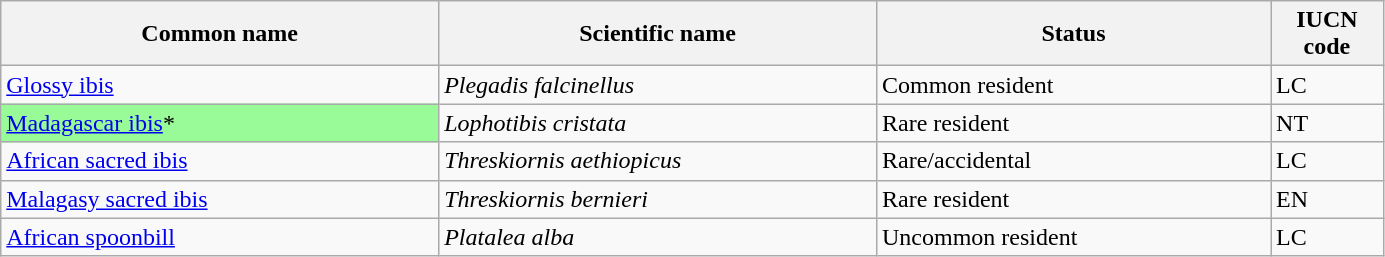<table width=73% class="wikitable sortable">
<tr>
<th width=20%>Common name</th>
<th width=20%>Scientific name</th>
<th width=18%>Status</th>
<th width=5%>IUCN code</th>
</tr>
<tr>
<td><a href='#'>Glossy ibis</a></td>
<td><em>Plegadis falcinellus</em></td>
<td>Common resident</td>
<td>LC</td>
</tr>
<tr>
<td style="background:palegreen; color:black"><a href='#'>Madagascar ibis</a>*</td>
<td><em>Lophotibis cristata</em></td>
<td>Rare resident</td>
<td>NT</td>
</tr>
<tr>
<td><a href='#'>African sacred ibis</a></td>
<td><em>Threskiornis aethiopicus</em></td>
<td>Rare/accidental</td>
<td>LC</td>
</tr>
<tr>
<td><a href='#'>Malagasy sacred ibis</a></td>
<td><em>Threskiornis bernieri</em></td>
<td>Rare resident</td>
<td>EN</td>
</tr>
<tr>
<td><a href='#'>African spoonbill</a></td>
<td><em>Platalea alba</em></td>
<td>Uncommon resident</td>
<td>LC</td>
</tr>
</table>
